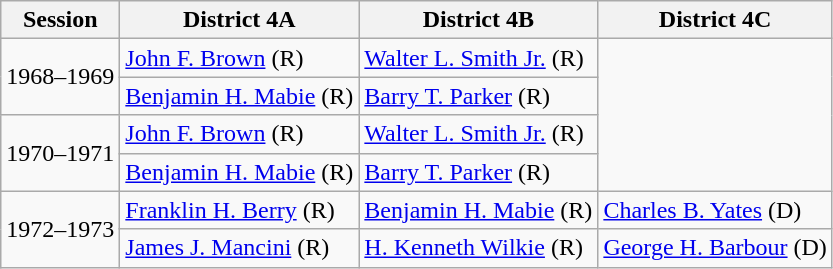<table class="wikitable">
<tr>
<th>Session</th>
<th>District 4A</th>
<th>District 4B</th>
<th>District 4C</th>
</tr>
<tr>
<td rowspan=2>1968–1969</td>
<td><a href='#'>John F. Brown</a> (R)</td>
<td><a href='#'>Walter L. Smith Jr.</a> (R)</td>
</tr>
<tr>
<td><a href='#'>Benjamin H. Mabie</a> (R)</td>
<td><a href='#'>Barry T. Parker</a> (R)</td>
</tr>
<tr>
<td rowspan=2>1970–1971</td>
<td><a href='#'>John F. Brown</a> (R)</td>
<td><a href='#'>Walter L. Smith Jr.</a> (R)</td>
</tr>
<tr>
<td><a href='#'>Benjamin H. Mabie</a> (R)</td>
<td><a href='#'>Barry T. Parker</a> (R)</td>
</tr>
<tr>
<td rowspan=2>1972–1973</td>
<td><a href='#'>Franklin H. Berry</a> (R)</td>
<td><a href='#'>Benjamin H. Mabie</a> (R)</td>
<td><a href='#'>Charles B. Yates</a> (D)</td>
</tr>
<tr>
<td><a href='#'>James J. Mancini</a> (R)</td>
<td><a href='#'>H. Kenneth Wilkie</a> (R)</td>
<td><a href='#'>George H. Barbour</a> (D)</td>
</tr>
</table>
